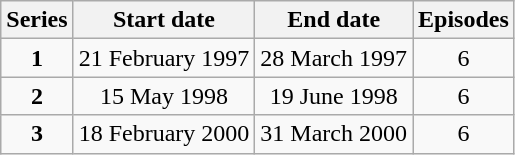<table class="wikitable" style="text-align:center;">
<tr>
<th>Series</th>
<th>Start date</th>
<th>End date</th>
<th>Episodes</th>
</tr>
<tr>
<td><strong>1</strong></td>
<td>21 February 1997</td>
<td>28 March 1997</td>
<td>6</td>
</tr>
<tr>
<td><strong>2</strong></td>
<td>15 May 1998</td>
<td>19 June 1998</td>
<td>6</td>
</tr>
<tr>
<td><strong>3</strong></td>
<td>18 February 2000</td>
<td>31 March 2000</td>
<td>6</td>
</tr>
</table>
